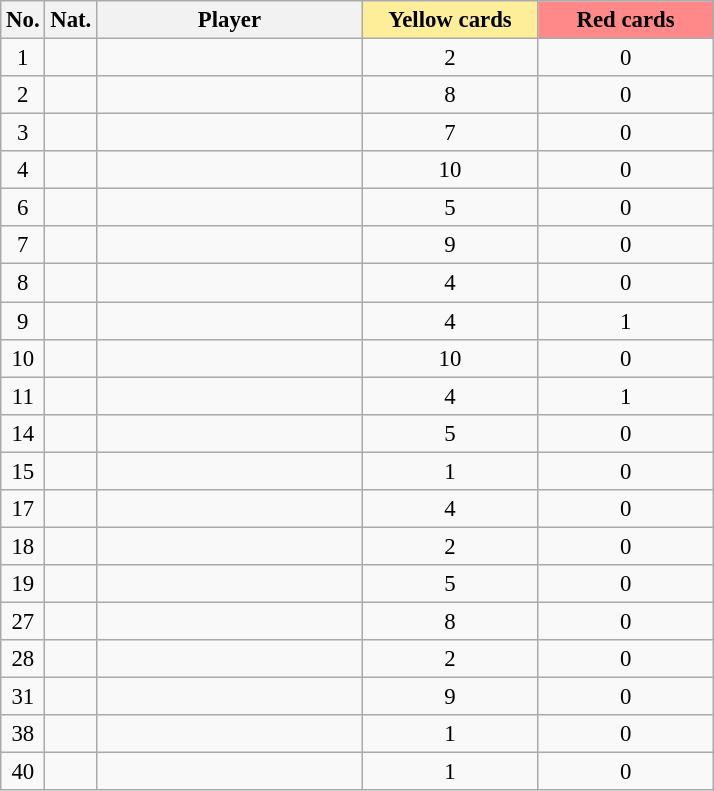<table class="wikitable sortable" style="text-align:center; font-size: 95%;">
<tr>
<th class="unsortable" width="20px">No.</th>
<th class="unsortable" width="24px">Nat.</th>
<th width="170px">Player</th>
<th width="110px" style="background: #FFEE99"> Yellow cards</th>
<th width="110px" style="background: #FF8888"> Red cards</th>
</tr>
<tr>
<td>1</td>
<td></td>
<td align="left"></td>
<td>2</td>
<td>0</td>
</tr>
<tr>
<td>2</td>
<td></td>
<td align="left"></td>
<td>8</td>
<td>0</td>
</tr>
<tr>
<td>3</td>
<td></td>
<td align="left"></td>
<td>7</td>
<td>0</td>
</tr>
<tr>
<td>4</td>
<td></td>
<td align="left"></td>
<td>10</td>
<td>0</td>
</tr>
<tr>
<td>6</td>
<td></td>
<td align="left"></td>
<td>5</td>
<td>0</td>
</tr>
<tr>
<td>7</td>
<td></td>
<td align="left"></td>
<td>9</td>
<td>0</td>
</tr>
<tr>
<td>8</td>
<td></td>
<td align="left"></td>
<td>4</td>
<td>0</td>
</tr>
<tr>
<td>9</td>
<td></td>
<td align="left"></td>
<td>4</td>
<td>1</td>
</tr>
<tr>
<td>10</td>
<td></td>
<td align="left"></td>
<td>10</td>
<td>0</td>
</tr>
<tr>
<td>11</td>
<td></td>
<td align="left"></td>
<td>4</td>
<td>1</td>
</tr>
<tr>
<td>14</td>
<td></td>
<td align="left"></td>
<td>5</td>
<td>0</td>
</tr>
<tr>
<td>15</td>
<td></td>
<td align="left"></td>
<td>1</td>
<td>0</td>
</tr>
<tr>
<td>17</td>
<td></td>
<td align="left"></td>
<td>4</td>
<td>0</td>
</tr>
<tr>
<td>18</td>
<td></td>
<td align="left"></td>
<td>2</td>
<td>0</td>
</tr>
<tr>
<td>19</td>
<td></td>
<td align="left"></td>
<td>5</td>
<td>0</td>
</tr>
<tr>
<td>27</td>
<td></td>
<td align="left"></td>
<td>8</td>
<td>0</td>
</tr>
<tr>
<td>28</td>
<td></td>
<td align="left"></td>
<td>2</td>
<td>0</td>
</tr>
<tr>
<td>31</td>
<td></td>
<td align="left"></td>
<td>9</td>
<td>0</td>
</tr>
<tr>
<td>38</td>
<td></td>
<td align="left"></td>
<td>1</td>
<td>0</td>
</tr>
<tr>
<td>40</td>
<td></td>
<td align="left"></td>
<td>1</td>
<td>0</td>
</tr>
</table>
